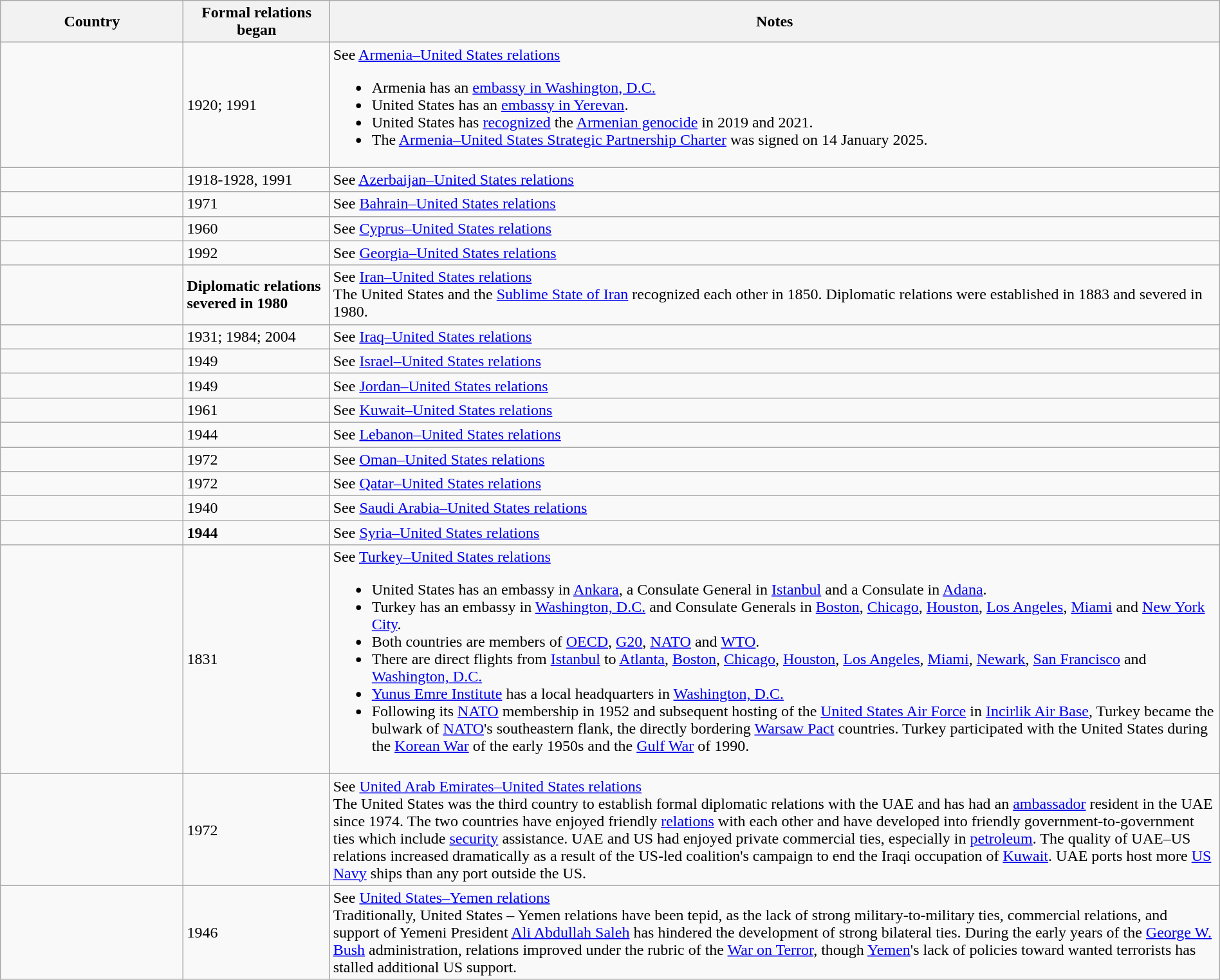<table class="wikitable sortable" border="1" style="width:100%; margin:auto;">
<tr>
<th width="15%">Country</th>
<th width="12%">Formal relations began</th>
<th>Notes</th>
</tr>
<tr -valign="top">
<td></td>
<td>1920; 1991</td>
<td>See <a href='#'>Armenia–United States relations</a><br><ul><li>Armenia has an <a href='#'>embassy in Washington, D.C.</a></li><li>United States has an <a href='#'>embassy in Yerevan</a>.</li><li>United States has <a href='#'>recognized</a> the <a href='#'>Armenian genocide</a> in 2019 and 2021.</li><li>The <a href='#'>Armenia–United States Strategic Partnership Charter</a> was signed on 14 January 2025.</li></ul></td>
</tr>
<tr -valign="top">
<td></td>
<td>1918-1928, 1991</td>
<td>See <a href='#'>Azerbaijan–United States relations</a></td>
</tr>
<tr -valign="top">
<td></td>
<td>1971</td>
<td>See <a href='#'>Bahrain–United States relations</a></td>
</tr>
<tr -valign="top">
<td></td>
<td>1960</td>
<td>See <a href='#'>Cyprus–United States relations</a></td>
</tr>
<tr -valign="top">
<td></td>
<td>1992</td>
<td>See <a href='#'>Georgia–United States relations</a></td>
</tr>
<tr -valign="top">
<td></td>
<td><strong>Diplomatic relations severed in 1980</strong></td>
<td>See <a href='#'>Iran–United States relations</a><br>The United States and the <a href='#'>Sublime State of Iran</a> recognized each other in 1850. Diplomatic relations were established in 1883 and severed in 1980.</td>
</tr>
<tr -valign="top">
<td></td>
<td>1931; 1984; 2004</td>
<td>See <a href='#'>Iraq–United States relations</a></td>
</tr>
<tr -valign="top">
<td></td>
<td>1949</td>
<td>See <a href='#'>Israel–United States relations</a></td>
</tr>
<tr -valign="top">
<td></td>
<td>1949</td>
<td>See <a href='#'>Jordan–United States relations</a><br></td>
</tr>
<tr -valign="top">
<td></td>
<td>1961</td>
<td>See <a href='#'>Kuwait–United States relations</a></td>
</tr>
<tr -valign="top">
<td></td>
<td>1944</td>
<td>See <a href='#'>Lebanon–United States relations</a></td>
</tr>
<tr -valign="top">
<td></td>
<td>1972</td>
<td>See <a href='#'>Oman–United States relations</a></td>
</tr>
<tr -valign="top">
<td></td>
<td>1972</td>
<td>See <a href='#'>Qatar–United States relations</a></td>
</tr>
<tr -valign="top">
<td></td>
<td>1940</td>
<td>See <a href='#'>Saudi Arabia–United States relations</a></td>
</tr>
<tr -valign="top">
<td></td>
<td><strong>1944</strong></td>
<td>See <a href='#'>Syria–United States relations</a></td>
</tr>
<tr -valign="top">
<td></td>
<td>1831</td>
<td>See <a href='#'>Turkey–United States relations</a><br><ul><li>United States has an embassy in <a href='#'>Ankara</a>, a Consulate General in <a href='#'>Istanbul</a> and a Consulate in <a href='#'>Adana</a>.</li><li>Turkey has an embassy in <a href='#'>Washington, D.C.</a> and Consulate Generals in <a href='#'>Boston</a>, <a href='#'>Chicago</a>, <a href='#'>Houston</a>, <a href='#'>Los Angeles</a>, <a href='#'>Miami</a> and <a href='#'>New York City</a>.</li><li>Both countries are members of <a href='#'>OECD</a>, <a href='#'>G20</a>, <a href='#'>NATO</a> and <a href='#'>WTO</a>.</li><li>There are direct flights from <a href='#'>Istanbul</a>  to <a href='#'>Atlanta</a>, <a href='#'>Boston</a>, <a href='#'>Chicago</a>, <a href='#'>Houston</a>, <a href='#'>Los Angeles</a>, <a href='#'>Miami</a>, <a href='#'>Newark</a>, <a href='#'>San Francisco</a> and <a href='#'>Washington, D.C.</a></li><li><a href='#'>Yunus Emre Institute</a> has a local headquarters in <a href='#'>Washington, D.C.</a></li><li>Following its <a href='#'>NATO</a> membership in 1952 and subsequent hosting of the <a href='#'>United States Air Force</a> in <a href='#'>Incirlik Air Base</a>, Turkey became the bulwark of <a href='#'>NATO</a>'s southeastern flank, the directly bordering <a href='#'>Warsaw Pact</a> countries. Turkey participated with the United States during the <a href='#'>Korean War</a> of the early 1950s and the <a href='#'>Gulf War</a> of 1990.</li></ul></td>
</tr>
<tr -valign="top">
<td></td>
<td>1972</td>
<td>See <a href='#'>United Arab Emirates–United States relations</a><br>
The United States was the third country to establish formal diplomatic relations with the UAE and has had an <a href='#'>ambassador</a> resident in the UAE since 1974. The two countries have enjoyed friendly <a href='#'>relations</a> with each other and have developed into friendly government-to-government ties which include <a href='#'>security</a> assistance. UAE and US had enjoyed private commercial ties, especially in <a href='#'>petroleum</a>. The quality of UAE–US relations increased dramatically as a result of the US-led coalition's campaign to end the Iraqi occupation of <a href='#'>Kuwait</a>. UAE ports host more <a href='#'>US Navy</a> ships than any port outside the US.</td>
</tr>
<tr -valign="top">
<td></td>
<td>1946</td>
<td>See <a href='#'>United States–Yemen relations</a><br>Traditionally, United States – Yemen relations have been tepid, as the lack of strong military-to-military ties, commercial relations, and support of Yemeni President <a href='#'>Ali Abdullah Saleh</a> has hindered the development of strong bilateral ties. During the early years of the <a href='#'>George W. Bush</a> administration, relations improved under the rubric of the <a href='#'>War on Terror</a>, though <a href='#'>Yemen</a>'s lack of policies toward wanted terrorists has stalled additional US support.</td>
</tr>
</table>
